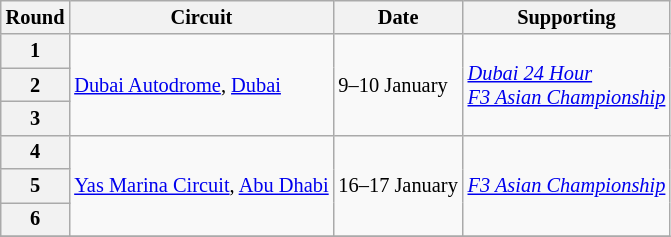<table class="wikitable" style="font-size:85%">
<tr>
<th>Round</th>
<th>Circuit</th>
<th>Date</th>
<th>Supporting</th>
</tr>
<tr>
<th>1</th>
<td rowspan=3> <a href='#'>Dubai Autodrome</a>, <a href='#'>Dubai</a></td>
<td rowspan=3>9–10 January</td>
<td rowspan=3><em><a href='#'>Dubai 24 Hour</a><br><a href='#'>F3 Asian Championship</a></em></td>
</tr>
<tr>
<th>2</th>
</tr>
<tr>
<th>3</th>
</tr>
<tr>
<th>4</th>
<td rowspan=3> <a href='#'>Yas Marina Circuit</a>, <a href='#'>Abu Dhabi</a></td>
<td rowspan=3>16–17 January</td>
<td rowspan=3><em><a href='#'>F3 Asian Championship</a></em></td>
</tr>
<tr>
<th>5</th>
</tr>
<tr>
<th>6</th>
</tr>
<tr>
</tr>
</table>
